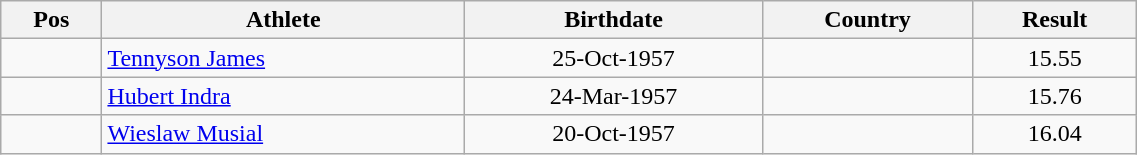<table class="wikitable"  style="text-align:center; width:60%;">
<tr>
<th>Pos</th>
<th>Athlete</th>
<th>Birthdate</th>
<th>Country</th>
<th>Result</th>
</tr>
<tr>
<td align=center></td>
<td align=left><a href='#'>Tennyson James</a></td>
<td>25-Oct-1957</td>
<td align=left></td>
<td>15.55</td>
</tr>
<tr>
<td align=center></td>
<td align=left><a href='#'>Hubert Indra</a></td>
<td>24-Mar-1957</td>
<td align=left></td>
<td>15.76</td>
</tr>
<tr>
<td align=center></td>
<td align=left><a href='#'>Wieslaw Musial</a></td>
<td>20-Oct-1957</td>
<td align=left></td>
<td>16.04</td>
</tr>
</table>
